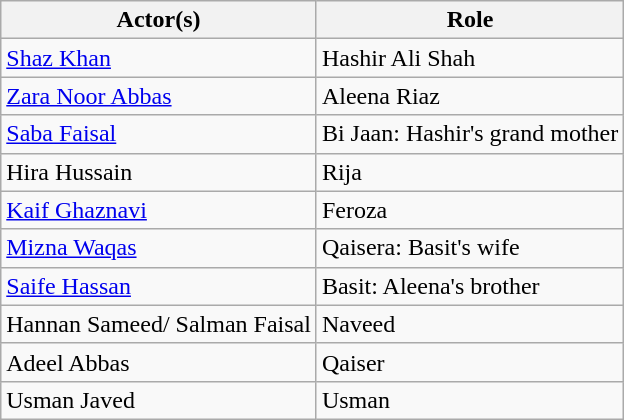<table class="wikitable">
<tr>
<th>Actor(s)</th>
<th>Role</th>
</tr>
<tr>
<td><a href='#'>Shaz Khan</a></td>
<td>Hashir Ali Shah</td>
</tr>
<tr>
<td><a href='#'>Zara Noor Abbas</a></td>
<td>Aleena Riaz</td>
</tr>
<tr>
<td><a href='#'>Saba Faisal</a></td>
<td>Bi Jaan: Hashir's grand mother</td>
</tr>
<tr>
<td>Hira Hussain</td>
<td>Rija</td>
</tr>
<tr>
<td><a href='#'>Kaif Ghaznavi</a></td>
<td>Feroza</td>
</tr>
<tr>
<td><a href='#'>Mizna Waqas</a></td>
<td>Qaisera: Basit's wife</td>
</tr>
<tr>
<td><a href='#'>Saife Hassan</a></td>
<td>Basit: Aleena's brother</td>
</tr>
<tr>
<td>Hannan Sameed/ Salman Faisal</td>
<td>Naveed</td>
</tr>
<tr>
<td>Adeel Abbas</td>
<td>Qaiser</td>
</tr>
<tr>
<td>Usman Javed</td>
<td>Usman</td>
</tr>
</table>
